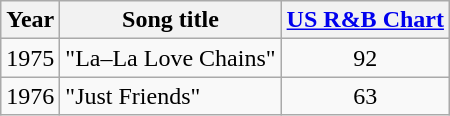<table class="wikitable">
<tr>
<th>Year</th>
<th>Song title</th>
<th><a href='#'>US R&B Chart</a></th>
</tr>
<tr>
<td>1975</td>
<td>"La–La Love Chains"</td>
<td style="text-align:center;">92</td>
</tr>
<tr>
<td>1976</td>
<td>"Just Friends"</td>
<td style="text-align:center;">63</td>
</tr>
</table>
